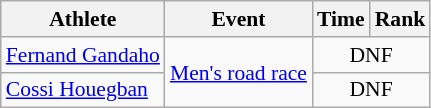<table class=wikitable style="font-size:90%">
<tr>
<th>Athlete</th>
<th>Event</th>
<th>Time</th>
<th>Rank</th>
</tr>
<tr align=center>
<td align=left><a href='#'>Fernand Gandaho</a></td>
<td align=left rowspan=3><a href='#'>Men's road race</a></td>
<td colspan=2>DNF</td>
</tr>
<tr align=center>
<td align=left><a href='#'>Cossi Houegban</a></td>
<td colspan=2>DNF</td>
</tr>
</table>
